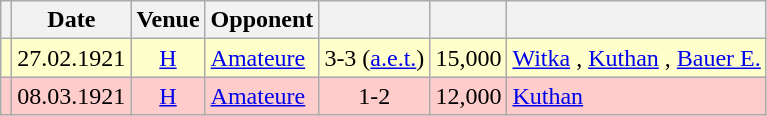<table class="wikitable" Style="text-align: center">
<tr>
<th></th>
<th>Date</th>
<th>Venue</th>
<th>Opponent</th>
<th></th>
<th></th>
<th></th>
</tr>
<tr style="background:#ffc">
<td></td>
<td>27.02.1921</td>
<td><a href='#'>H</a></td>
<td align="left"><a href='#'>Amateure</a></td>
<td>3-3 (<a href='#'>a.e.t.</a>)</td>
<td align="right">15,000</td>
<td align="left"><a href='#'>Witka</a> , <a href='#'>Kuthan</a> , <a href='#'>Bauer E.</a> </td>
</tr>
<tr style="background:#fcc">
<td></td>
<td>08.03.1921</td>
<td><a href='#'>H</a></td>
<td align="left"><a href='#'>Amateure</a></td>
<td>1-2</td>
<td align="right">12,000</td>
<td align="left"><a href='#'>Kuthan</a> </td>
</tr>
</table>
